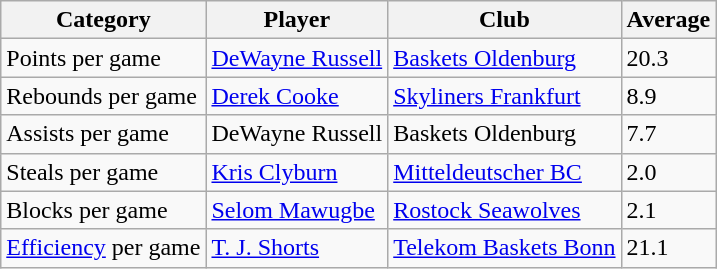<table class="wikitable">
<tr>
<th>Category</th>
<th>Player</th>
<th>Club</th>
<th>Average</th>
</tr>
<tr>
<td>Points per game</td>
<td> <a href='#'>DeWayne Russell</a></td>
<td><a href='#'>Baskets Oldenburg</a></td>
<td>20.3</td>
</tr>
<tr>
<td>Rebounds per game</td>
<td> <a href='#'>Derek Cooke</a></td>
<td><a href='#'>Skyliners Frankfurt</a></td>
<td>8.9</td>
</tr>
<tr>
<td>Assists per game</td>
<td> DeWayne Russell</td>
<td>Baskets Oldenburg</td>
<td>7.7</td>
</tr>
<tr>
<td>Steals per game</td>
<td> <a href='#'>Kris Clyburn</a></td>
<td><a href='#'>Mitteldeutscher BC</a></td>
<td>2.0</td>
</tr>
<tr>
<td>Blocks per game</td>
<td> <a href='#'>Selom Mawugbe</a></td>
<td><a href='#'>Rostock Seawolves</a></td>
<td>2.1</td>
</tr>
<tr>
<td><a href='#'>Efficiency</a> per game</td>
<td> <a href='#'>T. J. Shorts</a></td>
<td><a href='#'>Telekom Baskets Bonn</a></td>
<td>21.1</td>
</tr>
</table>
